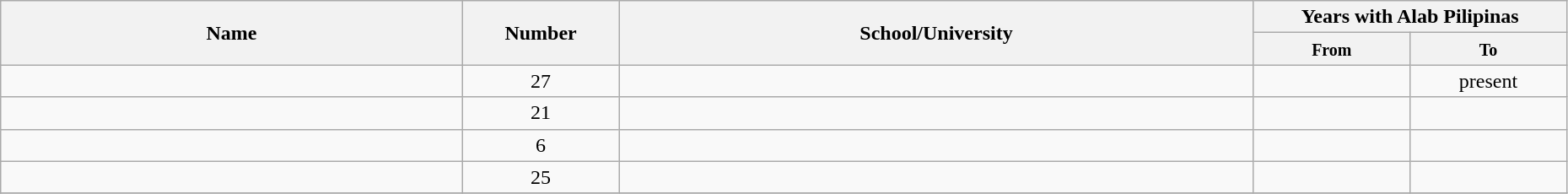<table class="wikitable sortable" style="text-align:center" width="98%">
<tr>
<th style="width:180px;" rowspan="2">Name</th>
<th style="width:10%;" colspan="2" rowspan="2">Number</th>
<th style="width:250px;" rowspan="2">School/University</th>
<th style="width:180px; text-align:center;" colspan="2">Years with Alab Pilipinas</th>
</tr>
<tr>
<th style="width:10%; text-align:center;"><small>From</small></th>
<th style="width:10%; text-align:center;"><small>To</small></th>
</tr>
<tr>
<td></td>
<td colspan="2">27</td>
<td></td>
<td></td>
<td>present</td>
</tr>
<tr>
<td></td>
<td colspan="2">21</td>
<td></td>
<td></td>
<td></td>
</tr>
<tr>
<td></td>
<td colspan="2">6</td>
<td></td>
<td></td>
<td></td>
</tr>
<tr>
<td></td>
<td colspan="2">25</td>
<td></td>
<td></td>
<td></td>
</tr>
<tr>
</tr>
</table>
